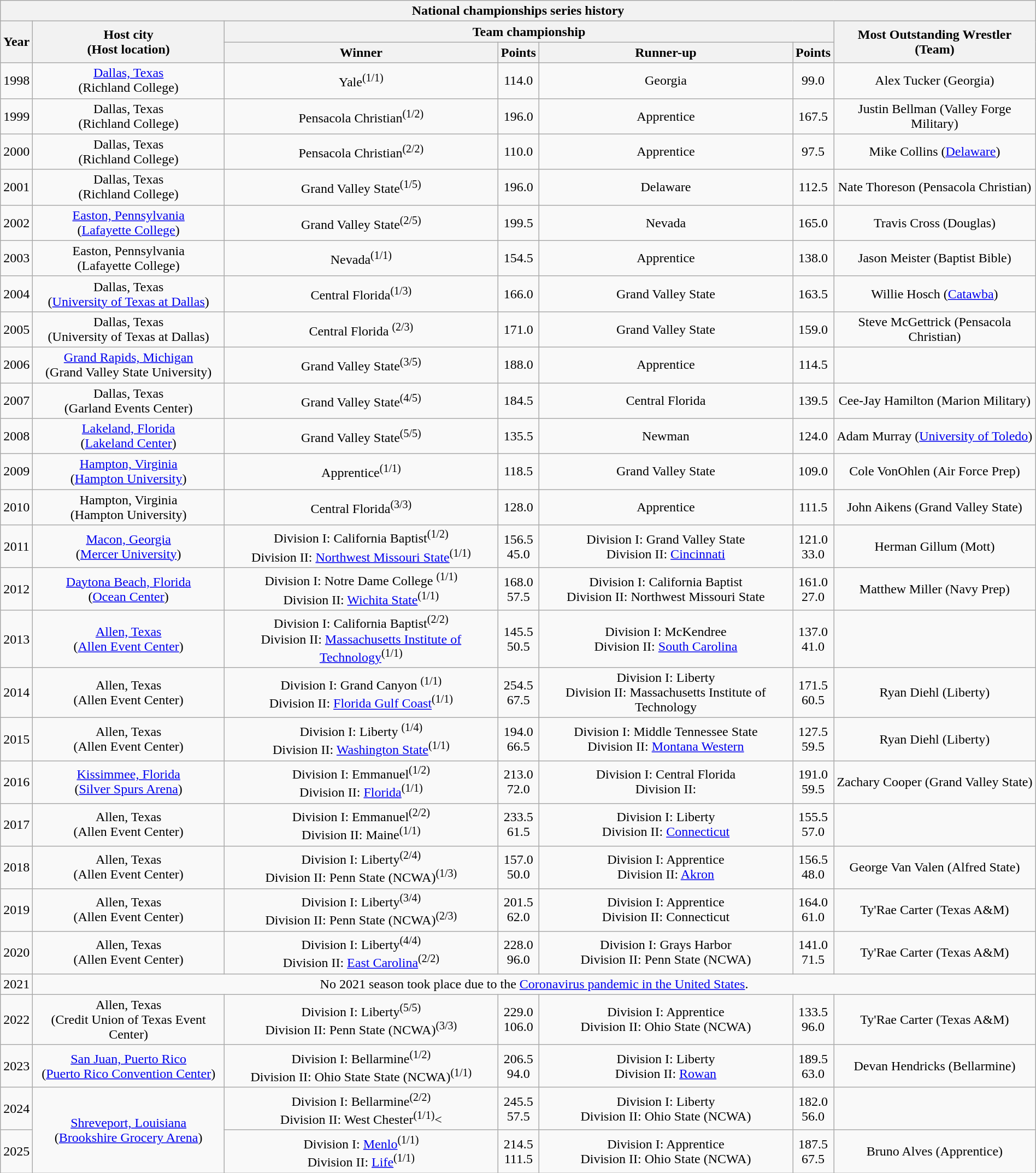<table class="wikitable" style="width:100%; text-align:center;">
<tr>
<th colspan=10>National championships series history</th>
</tr>
<tr>
<th rowspan="2">Year</th>
<th rowspan="2">Host city<br>(Host location)</th>
<th colspan=4>Team championship</th>
<th rowspan="2">Most Outstanding Wrestler<br>(Team)</th>
</tr>
<tr>
<th>Winner</th>
<th>Points</th>
<th>Runner-up</th>
<th>Points</th>
</tr>
<tr>
<td>1998</td>
<td><a href='#'>Dallas, Texas</a><br>(Richland College)</td>
<td>Yale<sup>(1/1)</sup></td>
<td>114.0</td>
<td>Georgia<br></td>
<td>99.0</td>
<td>Alex Tucker (Georgia)</td>
</tr>
<tr>
<td>1999</td>
<td>Dallas, Texas<br>(Richland College)</td>
<td>Pensacola Christian<sup>(1/2)</sup></td>
<td>196.0</td>
<td>Apprentice<br></td>
<td>167.5</td>
<td>Justin Bellman (Valley Forge Military)</td>
</tr>
<tr>
<td>2000</td>
<td>Dallas, Texas<br>(Richland College)</td>
<td>Pensacola Christian<sup>(2/2)</sup></td>
<td>110.0</td>
<td>Apprentice<br></td>
<td>97.5</td>
<td>Mike Collins (<a href='#'>Delaware</a>)</td>
</tr>
<tr>
<td>2001</td>
<td>Dallas, Texas<br>(Richland College)</td>
<td>Grand Valley State<sup>(1/5)</sup></td>
<td>196.0</td>
<td>Delaware<br></td>
<td>112.5</td>
<td>Nate Thoreson (Pensacola Christian)</td>
</tr>
<tr>
<td>2002</td>
<td><a href='#'>Easton, Pennsylvania</a><br>(<a href='#'>Lafayette College</a>)</td>
<td>Grand Valley State<sup>(2/5)</sup></td>
<td>199.5</td>
<td>Nevada<br></td>
<td>165.0</td>
<td>Travis Cross (Douglas)</td>
</tr>
<tr>
<td>2003</td>
<td>Easton, Pennsylvania<br>(Lafayette College)</td>
<td>Nevada<sup>(1/1)</sup><br></td>
<td>154.5</td>
<td>Apprentice<br></td>
<td>138.0</td>
<td>Jason Meister (Baptist Bible)</td>
</tr>
<tr>
<td>2004</td>
<td>Dallas, Texas<br>(<a href='#'>University of Texas at Dallas</a>)</td>
<td>Central Florida<sup>(1/3)</sup></td>
<td>166.0</td>
<td>Grand Valley State<br></td>
<td>163.5</td>
<td>Willie Hosch (<a href='#'>Catawba</a>)</td>
</tr>
<tr>
<td>2005</td>
<td>Dallas, Texas<br>(University of Texas at Dallas)</td>
<td>Central Florida <sup>(2/3)</sup></td>
<td>171.0</td>
<td>Grand Valley State<br></td>
<td>159.0</td>
<td>Steve McGettrick (Pensacola Christian)</td>
</tr>
<tr>
<td>2006</td>
<td><a href='#'>Grand Rapids, Michigan</a><br>(Grand Valley State University)</td>
<td>Grand Valley State<sup>(3/5)</sup></td>
<td>188.0</td>
<td>Apprentice<br></td>
<td>114.5</td>
<td></td>
</tr>
<tr>
<td>2007</td>
<td>Dallas, Texas<br>(Garland Events Center)</td>
<td>Grand Valley State<sup>(4/5)</sup></td>
<td>184.5</td>
<td>Central Florida<br></td>
<td>139.5</td>
<td>Cee-Jay Hamilton (Marion Military)</td>
</tr>
<tr>
<td>2008</td>
<td><a href='#'>Lakeland, Florida</a><br>(<a href='#'>Lakeland Center</a>)</td>
<td>Grand Valley State<sup>(5/5)</sup></td>
<td>135.5</td>
<td>Newman<br></td>
<td>124.0</td>
<td>Adam Murray (<a href='#'>University of Toledo</a>)</td>
</tr>
<tr>
<td>2009</td>
<td><a href='#'>Hampton, Virginia</a><br>(<a href='#'>Hampton University</a>)</td>
<td>Apprentice<sup>(1/1)</sup></td>
<td>118.5</td>
<td>Grand Valley State<br></td>
<td>109.0</td>
<td>Cole VonOhlen (Air Force Prep)</td>
</tr>
<tr>
<td>2010</td>
<td>Hampton, Virginia<br>(Hampton University)</td>
<td>Central Florida<sup>(3/3)</sup></td>
<td>128.0</td>
<td>Apprentice<br></td>
<td>111.5</td>
<td>John Aikens (Grand Valley State)</td>
</tr>
<tr>
<td>2011</td>
<td><a href='#'>Macon, Georgia</a><br>(<a href='#'>Mercer University</a>)</td>
<td>Division I: California Baptist<sup>(1/2)</sup><br>Division II: <a href='#'>Northwest Missouri State</a><sup>(1/1)</sup></td>
<td>156.5<br>45.0</td>
<td>Division I: Grand Valley State<br>Division II: <a href='#'>Cincinnati</a></td>
<td>121.0<br>33.0</td>
<td>Herman Gillum (Mott)</td>
</tr>
<tr>
<td>2012</td>
<td><a href='#'>Daytona Beach, Florida</a><br>(<a href='#'>Ocean Center</a>)</td>
<td>Division I: Notre Dame College <sup>(1/1)</sup><br>Division II: <a href='#'>Wichita State</a><sup>(1/1)</sup></td>
<td>168.0<br>57.5</td>
<td>Division I: California Baptist<br>Division II: Northwest Missouri State</td>
<td>161.0<br>27.0</td>
<td>Matthew Miller (Navy Prep)</td>
</tr>
<tr>
<td>2013</td>
<td><a href='#'>Allen, Texas</a><br>(<a href='#'>Allen Event Center</a>)</td>
<td>Division I: California Baptist<sup>(2/2)</sup><br>Division II: <a href='#'>Massachusetts Institute of Technology</a><sup>(1/1)</sup></td>
<td>145.5<br>50.5</td>
<td>Division I: McKendree<br>Division II: <a href='#'>South Carolina</a></td>
<td>137.0<br>41.0</td>
<td></td>
</tr>
<tr>
<td>2014</td>
<td>Allen, Texas<br>(Allen Event Center)</td>
<td>Division I: Grand Canyon <sup>(1/1)</sup><br>Division II: <a href='#'>Florida Gulf Coast</a><sup>(1/1)</sup></td>
<td>254.5<br>67.5</td>
<td>Division I: Liberty<br>Division II: Massachusetts Institute of Technology</td>
<td>171.5<br>60.5</td>
<td>Ryan Diehl (Liberty)</td>
</tr>
<tr>
<td>2015</td>
<td>Allen, Texas<br>(Allen Event Center)</td>
<td>Division I: Liberty <sup>(1/4)</sup><br>Division II: <a href='#'>Washington State</a><sup>(1/1)</sup></td>
<td>194.0<br>66.5</td>
<td>Division I: Middle Tennessee State<br>Division II: <a href='#'>Montana Western</a></td>
<td>127.5<br>59.5</td>
<td>Ryan Diehl (Liberty)</td>
</tr>
<tr>
<td>2016</td>
<td><a href='#'>Kissimmee, Florida</a><br>(<a href='#'>Silver Spurs Arena</a>)</td>
<td>Division I: Emmanuel<sup>(1/2)</sup><br>Division II: <a href='#'>Florida</a><sup>(1/1)</sup></td>
<td>213.0<br>72.0</td>
<td>Division I: Central Florida<br>Division II:</td>
<td>191.0<br>59.5</td>
<td>Zachary Cooper (Grand Valley State)</td>
</tr>
<tr>
<td>2017</td>
<td>Allen, Texas<br>(Allen Event Center)</td>
<td>Division I: Emmanuel<sup>(2/2)</sup><br>Division II: Maine<sup>(1/1)</sup></td>
<td>233.5<br>61.5</td>
<td>Division I: Liberty<br>Division II: <a href='#'>Connecticut</a></td>
<td>155.5<br>57.0</td>
<td></td>
</tr>
<tr>
<td>2018</td>
<td>Allen, Texas<br>(Allen Event Center)</td>
<td>Division I: Liberty<sup>(2/4)</sup><br>Division II: Penn State (NCWA)<sup>(1/3)</sup></td>
<td>157.0<br>50.0</td>
<td>Division I: Apprentice<br>Division II: <a href='#'>Akron</a></td>
<td>156.5<br>48.0</td>
<td>George Van Valen (Alfred State)</td>
</tr>
<tr>
<td>2019</td>
<td>Allen, Texas<br>(Allen Event Center)</td>
<td>Division I: Liberty<sup>(3/4)</sup><br>Division II: Penn State (NCWA)<sup>(2/3)</sup></td>
<td>201.5<br>62.0</td>
<td>Division I: Apprentice<br>Division II: Connecticut</td>
<td>164.0<br>61.0</td>
<td>Ty'Rae Carter (Texas A&M)</td>
</tr>
<tr>
<td>2020</td>
<td>Allen, Texas<br>(Allen Event Center)</td>
<td>Division I: Liberty<sup>(4/4)</sup><br>Division II: <a href='#'>East Carolina</a><sup>(2/2)</sup></td>
<td>228.0<br>96.0</td>
<td>Division I: Grays Harbor<br>Division II: Penn State (NCWA)</td>
<td>141.0<br>71.5</td>
<td>Ty'Rae Carter (Texas A&M)</td>
</tr>
<tr>
<td>2021</td>
<td colspan=6>No 2021 season took place due to the <a href='#'>Coronavirus pandemic in the United States</a>.</td>
</tr>
<tr>
<td>2022</td>
<td>Allen, Texas<br>(Credit Union of Texas Event Center)</td>
<td>Division I: Liberty<sup>(5/5)</sup><br>Division II: Penn State (NCWA)<sup>(3/3)</sup></td>
<td>229.0<br>106.0</td>
<td>Division I: Apprentice<br>Division II: Ohio State (NCWA)</td>
<td>133.5<br>96.0</td>
<td>Ty'Rae Carter (Texas A&M)</td>
</tr>
<tr>
<td>2023</td>
<td><a href='#'>San Juan, Puerto Rico</a><br>(<a href='#'>Puerto Rico Convention Center</a>)</td>
<td>Division I: Bellarmine<sup>(1/2)</sup><br>Division II: Ohio State State (NCWA)<sup>(1/1)</sup></td>
<td>206.5<br>94.0</td>
<td>Division I: Liberty<br>Division II: <a href='#'>Rowan</a></td>
<td>189.5<br>63.0</td>
<td>Devan Hendricks (Bellarmine)</td>
</tr>
<tr>
<td>2024</td>
<td rowspan=2><a href='#'>Shreveport, Louisiana</a><br>(<a href='#'>Brookshire Grocery Arena</a>)</td>
<td>Division I: Bellarmine<sup>(2/2)</sup><br>Division II: West Chester<sup>(1/1)</sup><</td>
<td>245.5<br>57.5</td>
<td>Division I: Liberty<br>Division II: Ohio State (NCWA)</td>
<td>182.0<br>56.0</td>
<td></td>
</tr>
<tr>
<td>2025</td>
<td>Division I: <a href='#'>Menlo</a><sup>(1/1)</sup><br>Division II: <a href='#'>Life</a><sup>(1/1)</sup></td>
<td>214.5<br>111.5</td>
<td>Division I: Apprentice<br>Division II: Ohio State (NCWA)</td>
<td>187.5<br>67.5</td>
<td>Bruno Alves (Apprentice)</td>
</tr>
</table>
